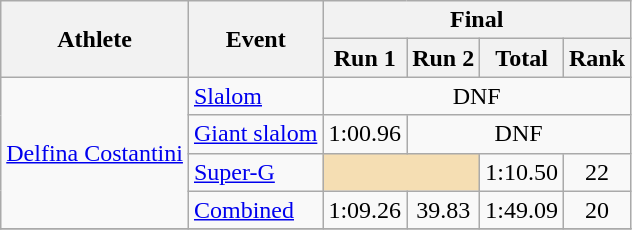<table class="wikitable">
<tr>
<th rowspan="2">Athlete</th>
<th rowspan="2">Event</th>
<th colspan="4">Final</th>
</tr>
<tr>
<th>Run 1</th>
<th>Run 2</th>
<th>Total</th>
<th>Rank</th>
</tr>
<tr>
<td rowspan=4><a href='#'>Delfina Costantini</a></td>
<td><a href='#'>Slalom</a></td>
<td align="center" colspan=4>DNF</td>
</tr>
<tr>
<td><a href='#'>Giant slalom</a></td>
<td align="center">1:00.96</td>
<td align="center" colspan=3>DNF</td>
</tr>
<tr>
<td><a href='#'>Super-G</a></td>
<td colspan=2 bgcolor="wheat"></td>
<td align="center">1:10.50</td>
<td align="center">22</td>
</tr>
<tr>
<td><a href='#'>Combined</a></td>
<td align="center">1:09.26</td>
<td align="center">39.83</td>
<td align="center">1:49.09</td>
<td align="center">20</td>
</tr>
<tr>
</tr>
</table>
